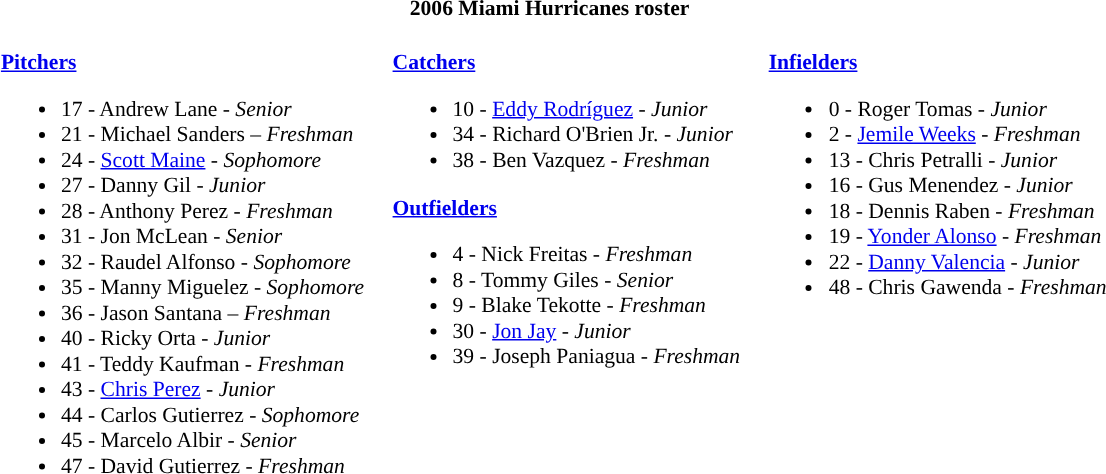<table class="toccolours" style="border-collapse:collapse; font-size:90%;">
<tr>
<th colspan=9>2006 Miami Hurricanes roster</th>
</tr>
<tr>
<td width="03"> </td>
<td valign="top"><br><strong><a href='#'>Pitchers</a></strong><ul><li>17 - Andrew Lane - <em>Senior</em></li><li>21 - Michael Sanders – <em> Freshman</em></li><li>24 - <a href='#'>Scott Maine</a> - <em> Sophomore</em></li><li>27 - Danny Gil - <em>Junior</em></li><li>28 - Anthony Perez - <em>Freshman</em></li><li>31 - Jon McLean - <em>Senior</em></li><li>32 - Raudel Alfonso - <em>Sophomore</em></li><li>35 - Manny Miguelez - <em>Sophomore</em></li><li>36 - Jason Santana – <em> Freshman</em></li><li>40 - Ricky Orta - <em>Junior</em></li><li>41 - Teddy Kaufman - <em>Freshman</em></li><li>43 - <a href='#'>Chris Perez</a> - <em>Junior</em></li><li>44 - Carlos Gutierrez - <em>Sophomore</em></li><li>45 - Marcelo Albir - <em>Senior</em></li><li>47 - David Gutierrez - <em>Freshman</em></li></ul></td>
<td width="15"> </td>
<td valign="top"><br><strong><a href='#'>Catchers</a></strong><ul><li>10 - <a href='#'>Eddy Rodríguez</a> - <em>Junior</em></li><li>34 - Richard O'Brien Jr. - <em>Junior</em></li><li>38 - Ben Vazquez - <em>Freshman</em></li></ul><strong><a href='#'>Outfielders</a></strong><ul><li>4 - Nick Freitas - <em>Freshman</em></li><li>8 - Tommy Giles - <em>Senior</em></li><li>9 - Blake Tekotte - <em>Freshman</em></li><li>30 - <a href='#'>Jon Jay</a> - <em>Junior</em></li><li>39 - Joseph Paniagua - <em>Freshman</em></li></ul></td>
<td width="15"> </td>
<td valign="top"><br><strong><a href='#'>Infielders</a></strong><ul><li>0 - Roger Tomas - <em>Junior</em></li><li>2 - <a href='#'>Jemile Weeks</a> - <em>Freshman</em></li><li>13 - Chris Petralli - <em>Junior</em></li><li>16 - Gus Menendez - <em>Junior</em></li><li>18 - Dennis Raben - <em>Freshman</em></li><li>19 - <a href='#'>Yonder Alonso</a> - <em>Freshman</em></li><li>22 - <a href='#'>Danny Valencia</a> - <em>Junior</em></li><li>48 - Chris Gawenda - <em>Freshman</em></li></ul></td>
</tr>
</table>
